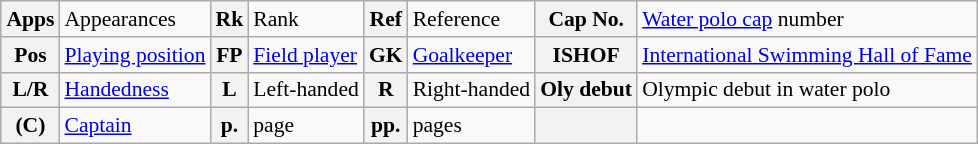<table class="wikitable" style="text-align: left; font-size: 90%; margin-left: 1em;">
<tr>
<th>Apps</th>
<td>Appearances</td>
<th>Rk</th>
<td>Rank</td>
<th>Ref</th>
<td>Reference</td>
<th>Cap No.</th>
<td><a href='#'>Water polo cap</a> number</td>
</tr>
<tr>
<th>Pos</th>
<td><a href='#'>Playing position</a></td>
<th>FP</th>
<td><a href='#'>Field player</a></td>
<th>GK</th>
<td><a href='#'>Goalkeeper</a></td>
<th>ISHOF</th>
<td><a href='#'>International Swimming Hall of Fame</a></td>
</tr>
<tr>
<th>L/R</th>
<td><a href='#'>Handedness</a></td>
<th>L</th>
<td>Left-handed</td>
<th>R</th>
<td>Right-handed</td>
<th>Oly debut</th>
<td>Olympic debut in water polo</td>
</tr>
<tr>
<th>(C)</th>
<td><a href='#'>Captain</a></td>
<th>p.</th>
<td>page</td>
<th>pp.</th>
<td>pages</td>
<th></th>
<td></td>
</tr>
</table>
